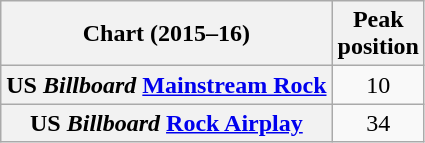<table class="wikitable sortable plainrowheaders" style="text-align:center">
<tr>
<th scope="col">Chart (2015–16)</th>
<th scope="col">Peak<br>position</th>
</tr>
<tr>
<th scope="row">US <em>Billboard</em> <a href='#'>Mainstream Rock</a></th>
<td>10</td>
</tr>
<tr>
<th scope="row">US <em>Billboard</em> <a href='#'>Rock Airplay</a></th>
<td>34</td>
</tr>
</table>
